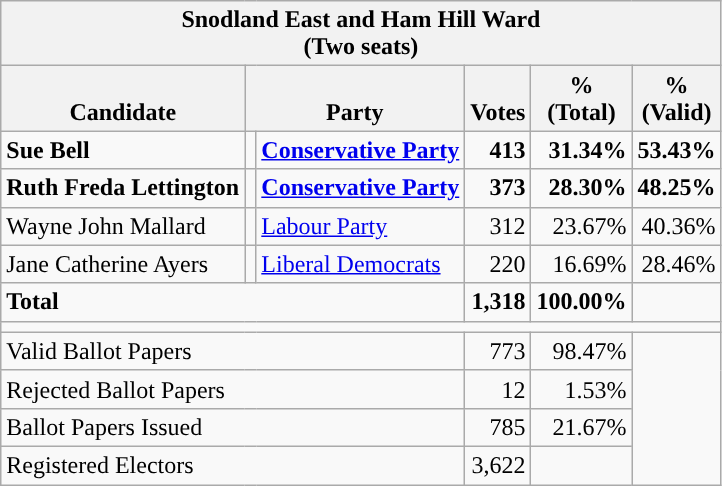<table class="wikitable" border="1" style="text-align:right; font-size:100%">
<tr>
<th align=center colspan=6>Snodland East and Ham Hill Ward<br>(Two seats)</th>
</tr>
<tr>
<th valign=bottom>Candidate</th>
<th valign=bottom colspan=2>Party</th>
<th valign=bottom>Votes</th>
<th>%<br>(Total)</th>
<th>%<br>(Valid)</th>
</tr>
<tr>
<td align=left><strong>Sue Bell</strong></td>
<td style="background:"></td>
<td align=left><strong><a href='#'>Conservative Party</a></strong></td>
<td><strong>413</strong></td>
<td><strong>31.34%</strong></td>
<td><strong>53.43%</strong></td>
</tr>
<tr>
<td align=left><strong>Ruth Freda Lettington</strong></td>
<td style="background:"></td>
<td align=left><strong><a href='#'>Conservative Party</a></strong></td>
<td><strong>373</strong></td>
<td><strong>28.30%</strong></td>
<td><strong>48.25%</strong></td>
</tr>
<tr>
<td align=left>Wayne John Mallard</td>
<td style="background:"></td>
<td align=left><a href='#'>Labour Party</a></td>
<td>312</td>
<td>23.67%</td>
<td>40.36%</td>
</tr>
<tr>
<td align=left>Jane Catherine Ayers</td>
<td style="background:"></td>
<td align=left><a href='#'>Liberal Democrats</a></td>
<td>220</td>
<td>16.69%</td>
<td>28.46%</td>
</tr>
<tr style="font-weight:bold">
<td align=left colspan=3>Total</td>
<td>1,318</td>
<td>100.00%</td>
<td></td>
</tr>
<tr>
<td align=left colspan=6></td>
</tr>
<tr>
<td align=left colspan=3>Valid Ballot Papers</td>
<td>773</td>
<td>98.47%</td>
<td rowspan=4></td>
</tr>
<tr>
<td align=left colspan=3>Rejected Ballot Papers</td>
<td>12</td>
<td>1.53%</td>
</tr>
<tr>
<td align=left colspan=3>Ballot Papers Issued</td>
<td>785</td>
<td>21.67%</td>
</tr>
<tr>
<td align=left colspan=3>Registered Electors</td>
<td>3,622</td>
<td></td>
</tr>
</table>
